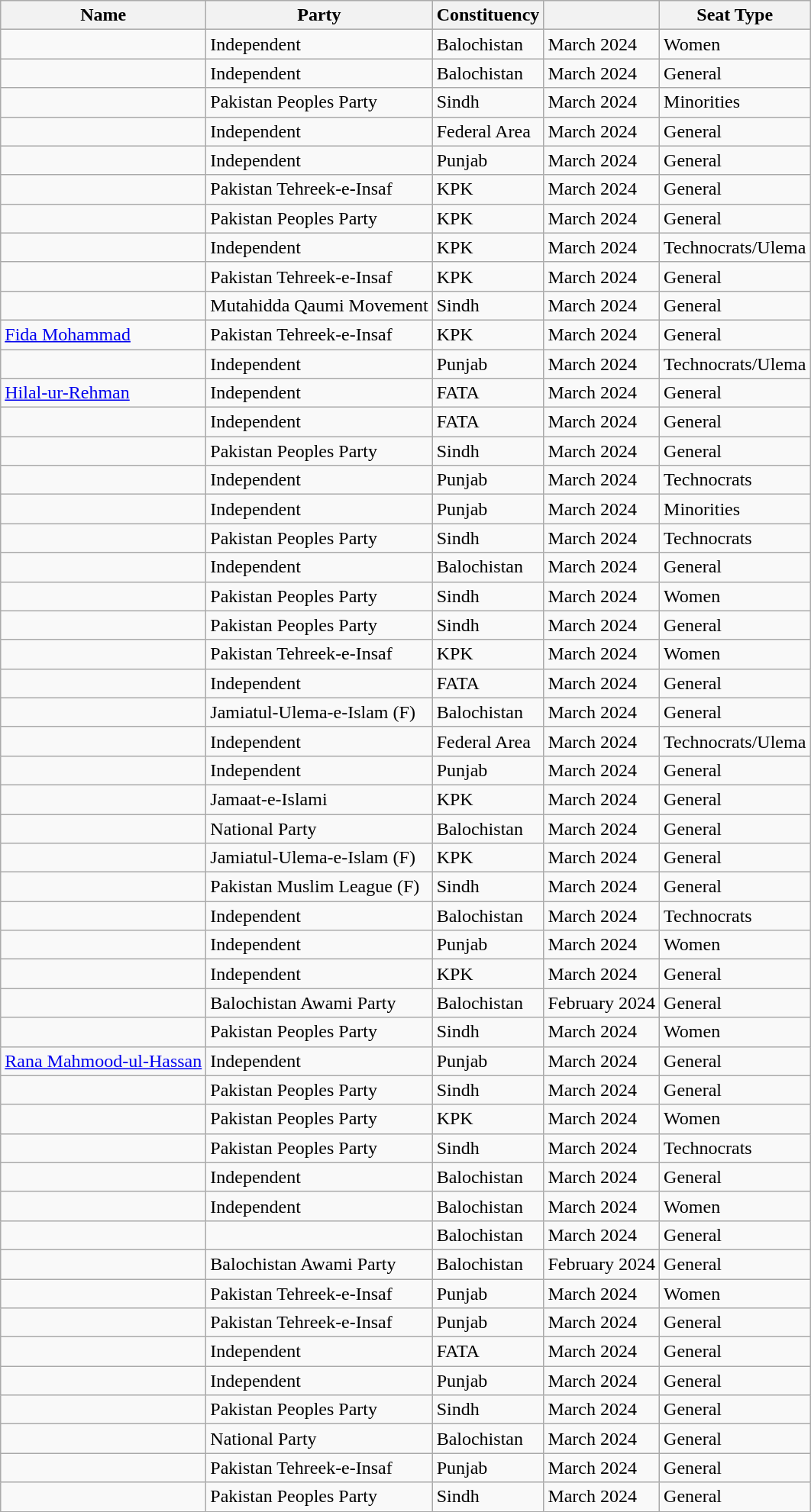<table class="wikitable sortable">
<tr>
<th>Name</th>
<th>Party</th>
<th>Constituency</th>
<th></th>
<th>Seat Type</th>
</tr>
<tr>
<td></td>
<td>Independent</td>
<td>Balochistan</td>
<td>March 2024</td>
<td>Women</td>
</tr>
<tr>
<td></td>
<td>Independent</td>
<td>Balochistan</td>
<td>March 2024</td>
<td>General</td>
</tr>
<tr>
<td></td>
<td>Pakistan Peoples Party</td>
<td>Sindh</td>
<td>March 2024</td>
<td>Minorities</td>
</tr>
<tr>
<td></td>
<td>Independent</td>
<td>Federal Area</td>
<td>March 2024</td>
<td>General</td>
</tr>
<tr>
<td></td>
<td>Independent</td>
<td>Punjab</td>
<td>March 2024</td>
<td>General</td>
</tr>
<tr>
<td></td>
<td>Pakistan Tehreek-e-Insaf</td>
<td>KPK</td>
<td>March 2024</td>
<td>General</td>
</tr>
<tr>
<td></td>
<td>Pakistan Peoples Party</td>
<td>KPK</td>
<td>March 2024</td>
<td>General</td>
</tr>
<tr>
<td></td>
<td>Independent</td>
<td>KPK</td>
<td>March 2024</td>
<td>Technocrats/Ulema</td>
</tr>
<tr>
<td></td>
<td>Pakistan Tehreek-e-Insaf</td>
<td>KPK</td>
<td>March 2024</td>
<td>General</td>
</tr>
<tr>
<td></td>
<td>Mutahidda Qaumi Movement</td>
<td>Sindh</td>
<td>March 2024</td>
<td>General</td>
</tr>
<tr>
<td><a href='#'>Fida Mohammad</a></td>
<td>Pakistan Tehreek-e-Insaf</td>
<td>KPK</td>
<td>March 2024</td>
<td>General</td>
</tr>
<tr>
<td></td>
<td>Independent</td>
<td>Punjab</td>
<td>March 2024</td>
<td>Technocrats/Ulema</td>
</tr>
<tr>
<td data-sort-value=Rehman><a href='#'>Hilal-ur-Rehman</a></td>
<td>Independent</td>
<td>FATA</td>
<td>March 2024</td>
<td>General</td>
</tr>
<tr>
<td></td>
<td>Independent</td>
<td>FATA</td>
<td>March 2024</td>
<td>General</td>
</tr>
<tr>
<td></td>
<td>Pakistan Peoples Party</td>
<td>Sindh</td>
<td>March 2024</td>
<td>General</td>
</tr>
<tr>
<td></td>
<td>Independent</td>
<td>Punjab</td>
<td>March 2024</td>
<td>Technocrats</td>
</tr>
<tr>
<td></td>
<td>Independent</td>
<td>Punjab</td>
<td>March 2024</td>
<td>Minorities</td>
</tr>
<tr>
<td></td>
<td>Pakistan Peoples Party</td>
<td>Sindh</td>
<td>March 2024</td>
<td>Technocrats</td>
</tr>
<tr>
<td></td>
<td>Independent</td>
<td>Balochistan</td>
<td>March 2024</td>
<td>General</td>
</tr>
<tr>
<td></td>
<td>Pakistan Peoples Party</td>
<td>Sindh</td>
<td>March 2024</td>
<td>Women</td>
</tr>
<tr>
<td></td>
<td>Pakistan Peoples Party</td>
<td>Sindh</td>
<td>March 2024</td>
<td>General</td>
</tr>
<tr>
<td></td>
<td>Pakistan Tehreek-e-Insaf</td>
<td>KPK</td>
<td>March 2024</td>
<td>Women</td>
</tr>
<tr>
<td></td>
<td>Independent</td>
<td>FATA</td>
<td>March 2024</td>
<td>General</td>
</tr>
<tr>
<td></td>
<td>Jamiatul-Ulema-e-Islam (F)</td>
<td>Balochistan</td>
<td>March 2024</td>
<td>General</td>
</tr>
<tr>
<td></td>
<td>Independent</td>
<td>Federal Area</td>
<td>March 2024</td>
<td>Technocrats/Ulema</td>
</tr>
<tr>
<td></td>
<td>Independent</td>
<td>Punjab</td>
<td>March 2024</td>
<td>General</td>
</tr>
<tr>
<td></td>
<td>Jamaat-e-Islami</td>
<td>KPK</td>
<td>March 2024</td>
<td>General</td>
</tr>
<tr>
<td></td>
<td>National Party</td>
<td>Balochistan</td>
<td>March 2024</td>
<td>General</td>
</tr>
<tr>
<td></td>
<td>Jamiatul-Ulema-e-Islam (F)</td>
<td>KPK</td>
<td>March 2024</td>
<td>General</td>
</tr>
<tr>
<td></td>
<td>Pakistan Muslim League (F)</td>
<td>Sindh</td>
<td>March 2024</td>
<td>General</td>
</tr>
<tr>
<td></td>
<td>Independent</td>
<td>Balochistan</td>
<td>March 2024</td>
<td>Technocrats</td>
</tr>
<tr>
<td></td>
<td>Independent</td>
<td>Punjab</td>
<td>March 2024</td>
<td>Women</td>
</tr>
<tr>
<td></td>
<td>Independent</td>
<td>KPK</td>
<td>March 2024</td>
<td>General</td>
</tr>
<tr>
<td></td>
<td>Balochistan Awami Party</td>
<td>Balochistan</td>
<td>February 2024</td>
<td>General</td>
</tr>
<tr>
<td></td>
<td>Pakistan Peoples Party</td>
<td>Sindh</td>
<td>March 2024</td>
<td>Women</td>
</tr>
<tr>
<td data-sort-value=Hassan><a href='#'>Rana Mahmood-ul-Hassan</a></td>
<td>Independent</td>
<td>Punjab</td>
<td>March 2024</td>
<td>General</td>
</tr>
<tr>
<td></td>
<td>Pakistan Peoples Party</td>
<td>Sindh</td>
<td>March 2024</td>
<td>General</td>
</tr>
<tr>
<td></td>
<td>Pakistan Peoples Party</td>
<td>KPK</td>
<td>March 2024</td>
<td>Women</td>
</tr>
<tr>
<td></td>
<td>Pakistan Peoples Party</td>
<td>Sindh</td>
<td>March 2024</td>
<td>Technocrats</td>
</tr>
<tr>
<td></td>
<td>Independent</td>
<td>Balochistan</td>
<td>March 2024</td>
<td>General</td>
</tr>
<tr>
<td></td>
<td>Independent</td>
<td>Balochistan</td>
<td>March 2024</td>
<td>Women</td>
</tr>
<tr>
<td></td>
<td></td>
<td>Balochistan</td>
<td>March 2024</td>
<td>General</td>
</tr>
<tr>
<td></td>
<td>Balochistan Awami Party</td>
<td>Balochistan</td>
<td>February 2024</td>
<td>General</td>
</tr>
<tr>
<td></td>
<td>Pakistan Tehreek-e-Insaf</td>
<td>Punjab</td>
<td>March 2024</td>
<td>Women</td>
</tr>
<tr>
<td></td>
<td>Pakistan Tehreek-e-Insaf</td>
<td>Punjab</td>
<td>March 2024</td>
<td>General</td>
</tr>
<tr>
<td></td>
<td>Independent</td>
<td>FATA</td>
<td>March 2024</td>
<td>General</td>
</tr>
<tr>
<td></td>
<td>Independent</td>
<td>Punjab</td>
<td>March 2024</td>
<td>General</td>
</tr>
<tr>
<td></td>
<td>Pakistan Peoples Party</td>
<td>Sindh</td>
<td>March 2024</td>
<td>General</td>
</tr>
<tr>
<td></td>
<td>National Party</td>
<td>Balochistan</td>
<td>March 2024</td>
<td>General</td>
</tr>
<tr>
<td></td>
<td>Pakistan Tehreek-e-Insaf</td>
<td>Punjab</td>
<td>March 2024</td>
<td>General</td>
</tr>
<tr>
<td></td>
<td>Pakistan Peoples Party</td>
<td>Sindh</td>
<td>March 2024</td>
<td>General</td>
</tr>
</table>
